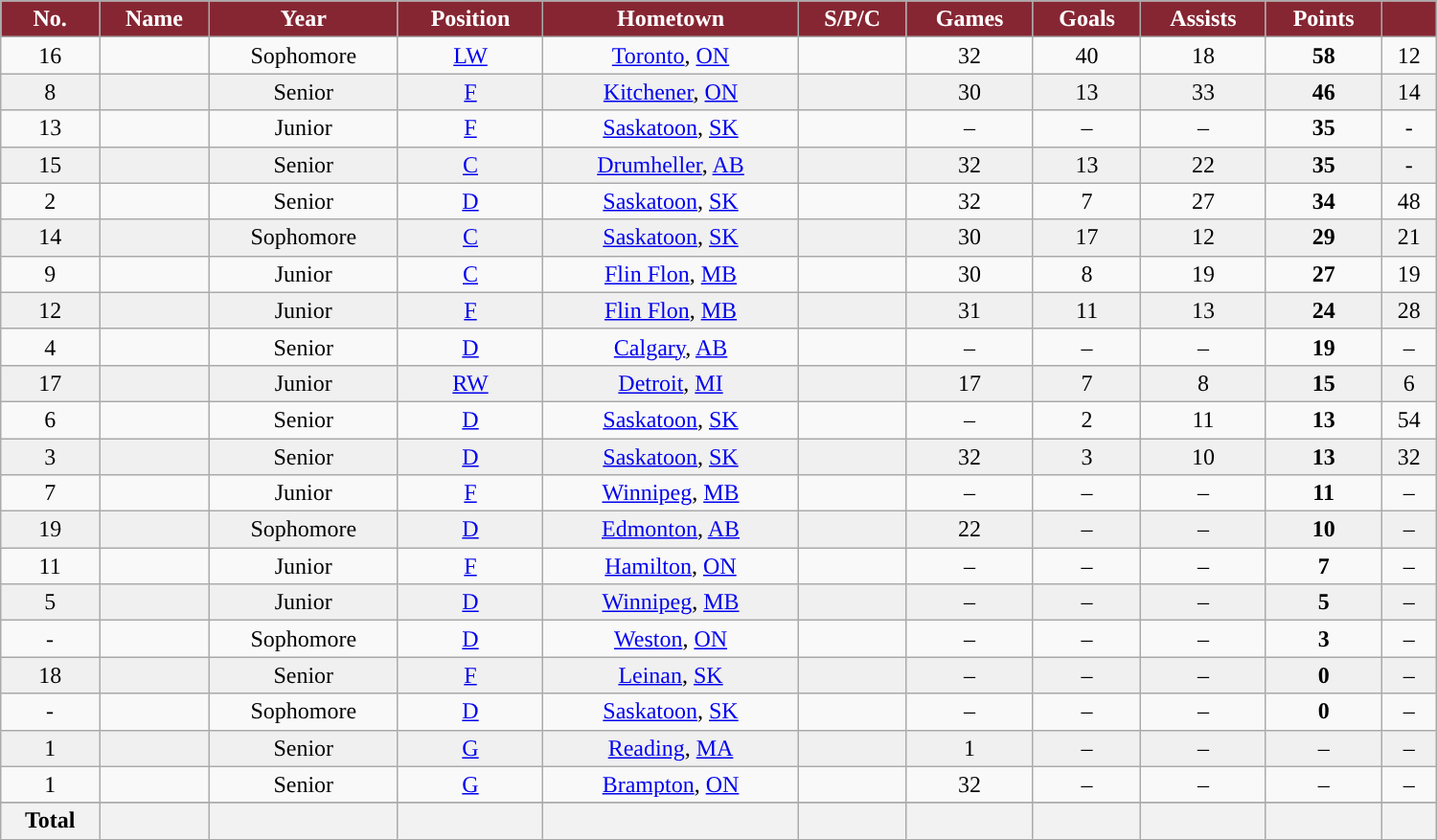<table class="wikitable sortable" width ="1000">
<tr align="center">
<th style="color:white; background:#862633; ">No.</th>
<th style="color:white; background:#862633; ">Name</th>
<th style="color:white; background:#862633; ">Year</th>
<th style="color:white; background:#862633; ">Position</th>
<th style="color:white; background:#862633; ">Hometown</th>
<th style="color:white; background:#862633; ">S/P/C</th>
<th style="color:white; background:#862633; ">Games</th>
<th style="color:white; background:#862633; ">Goals</th>
<th style="color:white; background:#862633; ">Assists</th>
<th style="color:white; background:#862633; ">Points</th>
<th style="color:white; background:#862633; "><a href='#'></a></th>
</tr>
<tr align="center">
<td>16</td>
<td></td>
<td>Sophomore</td>
<td><a href='#'>LW</a></td>
<td><a href='#'>Toronto</a>, <a href='#'>ON</a></td>
<td></td>
<td>32</td>
<td>40</td>
<td>18</td>
<td><strong>58</strong></td>
<td>12</td>
</tr>
<tr align="center" bgcolor="#f0f0f0">
<td>8</td>
<td></td>
<td>Senior</td>
<td><a href='#'>F</a></td>
<td><a href='#'>Kitchener</a>, <a href='#'>ON</a></td>
<td></td>
<td>30</td>
<td>13</td>
<td>33</td>
<td><strong>46</strong></td>
<td>14</td>
</tr>
<tr align="center">
<td>13</td>
<td></td>
<td>Junior</td>
<td><a href='#'>F</a></td>
<td><a href='#'>Saskatoon</a>, <a href='#'>SK</a></td>
<td></td>
<td>–</td>
<td>–</td>
<td>–</td>
<td><strong>35</strong></td>
<td>-</td>
</tr>
<tr align="center" bgcolor="#f0f0f0">
<td>15</td>
<td></td>
<td>Senior</td>
<td><a href='#'>C</a></td>
<td><a href='#'>Drumheller</a>, <a href='#'>AB</a></td>
<td></td>
<td>32</td>
<td>13</td>
<td>22</td>
<td><strong>35</strong></td>
<td>-</td>
</tr>
<tr align="center">
<td>2</td>
<td></td>
<td>Senior</td>
<td><a href='#'>D</a></td>
<td><a href='#'>Saskatoon</a>, <a href='#'>SK</a></td>
<td></td>
<td>32</td>
<td>7</td>
<td>27</td>
<td><strong>34</strong></td>
<td>48</td>
</tr>
<tr align="center" bgcolor="#f0f0f0">
<td>14</td>
<td></td>
<td>Sophomore</td>
<td><a href='#'>C</a></td>
<td><a href='#'>Saskatoon</a>, <a href='#'>SK</a></td>
<td></td>
<td>30</td>
<td>17</td>
<td>12</td>
<td><strong>29</strong></td>
<td>21</td>
</tr>
<tr align="center">
<td>9</td>
<td></td>
<td>Junior</td>
<td><a href='#'>C</a></td>
<td><a href='#'>Flin Flon</a>, <a href='#'>MB</a></td>
<td></td>
<td>30</td>
<td>8</td>
<td>19</td>
<td><strong>27</strong></td>
<td>19</td>
</tr>
<tr align="center" bgcolor="#f0f0f0">
<td>12</td>
<td></td>
<td>Junior</td>
<td><a href='#'>F</a></td>
<td><a href='#'>Flin Flon</a>, <a href='#'>MB</a></td>
<td></td>
<td>31</td>
<td>11</td>
<td>13</td>
<td><strong>24</strong></td>
<td>28</td>
</tr>
<tr align="center">
<td>4</td>
<td></td>
<td>Senior</td>
<td><a href='#'>D</a></td>
<td><a href='#'>Calgary</a>, <a href='#'>AB</a></td>
<td></td>
<td>–</td>
<td>–</td>
<td>–</td>
<td><strong>19</strong></td>
<td>–</td>
</tr>
<tr align="center" bgcolor="#f0f0f0">
<td>17</td>
<td></td>
<td>Junior</td>
<td><a href='#'>RW</a></td>
<td><a href='#'>Detroit</a>, <a href='#'>MI</a></td>
<td></td>
<td>17</td>
<td>7</td>
<td>8</td>
<td><strong>15</strong></td>
<td>6</td>
</tr>
<tr align="center">
<td>6</td>
<td></td>
<td>Senior</td>
<td><a href='#'>D</a></td>
<td><a href='#'>Saskatoon</a>, <a href='#'>SK</a></td>
<td></td>
<td>–</td>
<td>2</td>
<td>11</td>
<td><strong>13</strong></td>
<td>54</td>
</tr>
<tr align="center" bgcolor="#f0f0f0">
<td>3</td>
<td></td>
<td>Senior</td>
<td><a href='#'>D</a></td>
<td><a href='#'>Saskatoon</a>, <a href='#'>SK</a></td>
<td></td>
<td>32</td>
<td>3</td>
<td>10</td>
<td><strong>13</strong></td>
<td>32</td>
</tr>
<tr align="center">
<td>7</td>
<td></td>
<td>Junior</td>
<td><a href='#'>F</a></td>
<td><a href='#'>Winnipeg</a>, <a href='#'>MB</a></td>
<td></td>
<td>–</td>
<td>–</td>
<td>–</td>
<td><strong>11</strong></td>
<td>–</td>
</tr>
<tr align="center" bgcolor="#f0f0f0">
<td>19</td>
<td></td>
<td>Sophomore</td>
<td><a href='#'>D</a></td>
<td><a href='#'>Edmonton</a>, <a href='#'>AB</a></td>
<td></td>
<td>22</td>
<td>–</td>
<td>–</td>
<td><strong>10</strong></td>
<td>–</td>
</tr>
<tr align="center">
<td>11</td>
<td></td>
<td>Junior</td>
<td><a href='#'>F</a></td>
<td><a href='#'>Hamilton</a>, <a href='#'>ON</a></td>
<td></td>
<td>–</td>
<td>–</td>
<td>–</td>
<td><strong>7</strong></td>
<td>–</td>
</tr>
<tr align="center" bgcolor="#f0f0f0">
<td>5</td>
<td></td>
<td>Junior</td>
<td><a href='#'>D</a></td>
<td><a href='#'>Winnipeg</a>, <a href='#'>MB</a></td>
<td></td>
<td>–</td>
<td>–</td>
<td>–</td>
<td><strong>5</strong></td>
<td>–</td>
</tr>
<tr align="center">
<td>-</td>
<td></td>
<td>Sophomore</td>
<td><a href='#'>D</a></td>
<td><a href='#'>Weston</a>, <a href='#'>ON</a></td>
<td></td>
<td>–</td>
<td>–</td>
<td>–</td>
<td><strong>3</strong></td>
<td>–</td>
</tr>
<tr align="center" bgcolor="#f0f0f0">
<td>18</td>
<td></td>
<td>Senior</td>
<td><a href='#'>F</a></td>
<td><a href='#'>Leinan</a>, <a href='#'>SK</a></td>
<td></td>
<td>–</td>
<td>–</td>
<td>–</td>
<td><strong>0</strong></td>
<td>–</td>
</tr>
<tr align="center">
<td>-</td>
<td></td>
<td>Sophomore</td>
<td><a href='#'>D</a></td>
<td><a href='#'>Saskatoon</a>, <a href='#'>SK</a></td>
<td></td>
<td>–</td>
<td>–</td>
<td>–</td>
<td><strong>0</strong></td>
<td>–</td>
</tr>
<tr align="center" bgcolor="#f0f0f0">
<td>1</td>
<td></td>
<td>Senior</td>
<td><a href='#'>G</a></td>
<td><a href='#'>Reading</a>, <a href='#'>MA</a></td>
<td></td>
<td>1</td>
<td>–</td>
<td>–</td>
<td>–</td>
<td>–</td>
</tr>
<tr align="center">
<td>1</td>
<td></td>
<td>Senior</td>
<td><a href='#'>G</a></td>
<td><a href='#'>Brampton</a>, <a href='#'>ON</a></td>
<td></td>
<td>32</td>
<td>–</td>
<td>–</td>
<td>–</td>
<td>–</td>
</tr>
<tr align="center">
</tr>
<tr>
<th>Total</th>
<th></th>
<th></th>
<th></th>
<th></th>
<th></th>
<th></th>
<th></th>
<th></th>
<th></th>
<th></th>
</tr>
</table>
